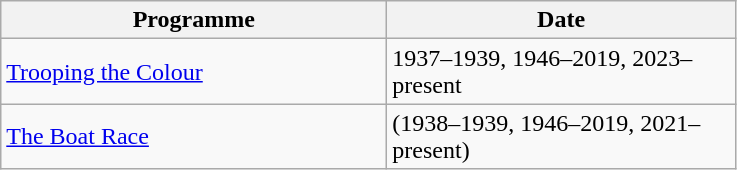<table class="wikitable">
<tr>
<th width=250>Programme</th>
<th width=225>Date</th>
</tr>
<tr>
<td><a href='#'>Trooping the Colour</a></td>
<td>1937–1939, 1946–2019, 2023–present</td>
</tr>
<tr>
<td><a href='#'>The Boat Race</a></td>
<td>(1938–1939, 1946–2019, 2021–present)</td>
</tr>
</table>
